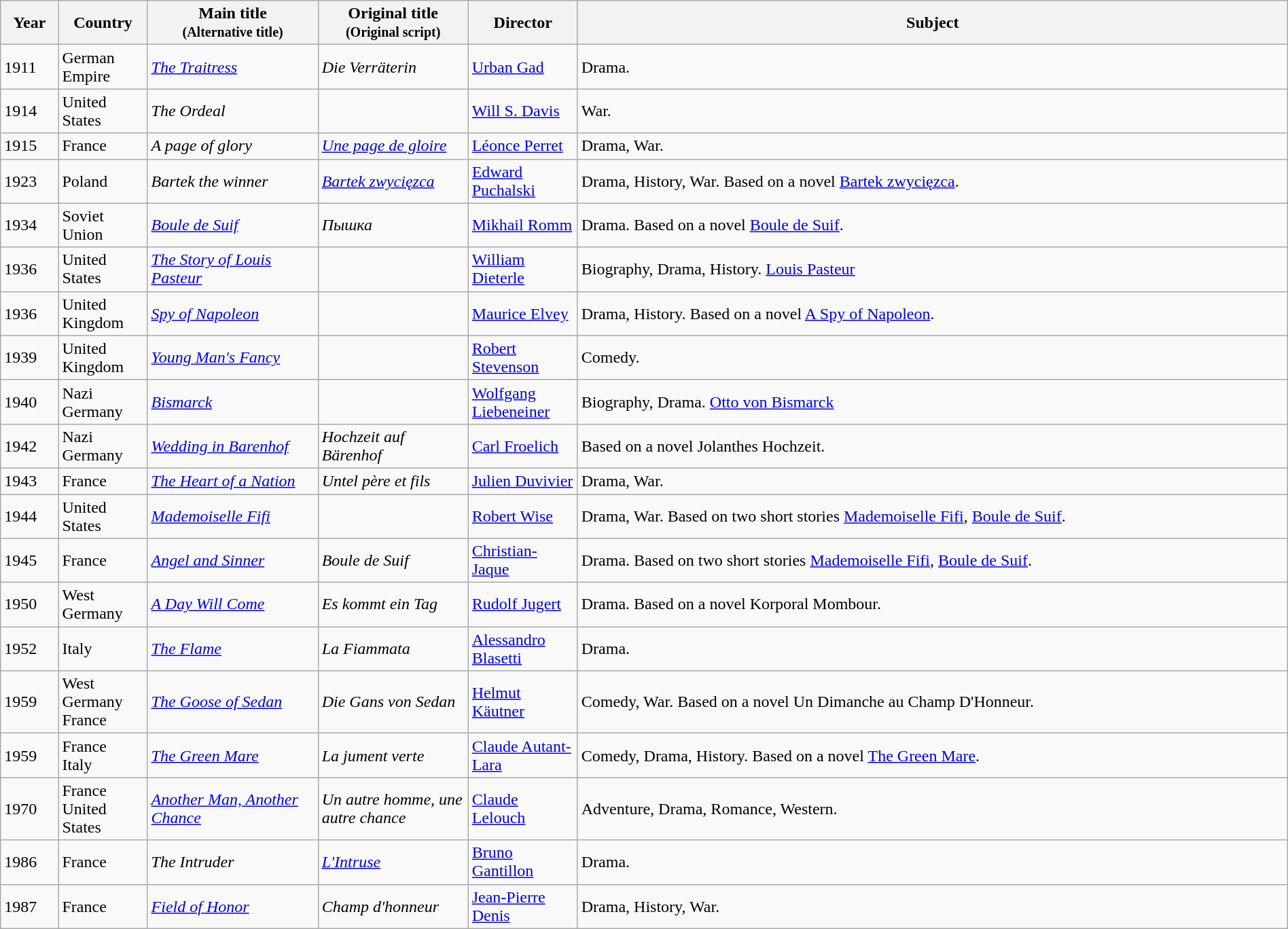<table class="wikitable sortable" style="width:100%;">
<tr>
<th>Year</th>
<th width= 80>Country</th>
<th class="unsortable" style="width:160px;">Main title<br><small>(Alternative title)</small></th>
<th class="unsortable" style="width:140px;">Original title<br><small>(Original script)</small></th>
<th width=100>Director</th>
<th class="unsortable">Subject</th>
</tr>
<tr>
<td>1911</td>
<td>German Empire</td>
<td><em><a href='#'>The Traitress</a></em></td>
<td><em>Die Verräterin</em></td>
<td><a href='#'>Urban Gad</a></td>
<td>Drama.</td>
</tr>
<tr>
<td>1914</td>
<td>United States</td>
<td><em>The Ordeal</em></td>
<td></td>
<td><a href='#'>Will S. Davis</a></td>
<td>War.</td>
</tr>
<tr>
<td>1915</td>
<td>France</td>
<td><em>A page of glory</em></td>
<td><em><a href='#'>Une page de gloire</a></em></td>
<td><a href='#'>Léonce Perret</a></td>
<td>Drama, War.</td>
</tr>
<tr>
<td>1923</td>
<td>Poland</td>
<td><em>Bartek the winner</em></td>
<td><em><a href='#'>Bartek zwycięzca</a></em></td>
<td><a href='#'>Edward Puchalski</a></td>
<td>Drama, History, War. Based on a novel <a href='#'>Bartek zwycięzca</a>.</td>
</tr>
<tr>
<td>1934</td>
<td>Soviet Union</td>
<td><em><a href='#'>Boule de Suif</a></em></td>
<td><em>Пышка</em></td>
<td><a href='#'>Mikhail Romm</a></td>
<td>Drama. Based on a novel <a href='#'>Boule de Suif</a>.</td>
</tr>
<tr>
<td>1936</td>
<td>United States</td>
<td><em><a href='#'>The Story of Louis Pasteur</a></em></td>
<td></td>
<td><a href='#'>William Dieterle</a></td>
<td>Biography, Drama, History. <a href='#'>Louis Pasteur</a></td>
</tr>
<tr>
<td>1936</td>
<td>United Kingdom</td>
<td><em><a href='#'>Spy of Napoleon</a></em></td>
<td></td>
<td><a href='#'>Maurice Elvey</a></td>
<td>Drama, History. Based on a novel <a href='#'>A Spy of Napoleon</a>.</td>
</tr>
<tr>
<td>1939</td>
<td>United Kingdom</td>
<td><em><a href='#'>Young Man's Fancy</a></em></td>
<td></td>
<td><a href='#'>Robert Stevenson</a></td>
<td>Comedy.</td>
</tr>
<tr>
<td>1940</td>
<td>Nazi Germany</td>
<td><em><a href='#'>Bismarck</a></em></td>
<td></td>
<td><a href='#'>Wolfgang Liebeneiner</a></td>
<td>Biography, Drama. <a href='#'>Otto von Bismarck</a></td>
</tr>
<tr>
<td>1942</td>
<td>Nazi Germany</td>
<td><em><a href='#'>Wedding in Barenhof</a></em></td>
<td><em>Hochzeit auf Bärenhof</em></td>
<td><a href='#'>Carl Froelich</a></td>
<td>Based on a novel Jolanthes Hochzeit.</td>
</tr>
<tr>
<td>1943</td>
<td>France</td>
<td><em><a href='#'>The Heart of a Nation</a></em></td>
<td><em>Untel père et fils</em></td>
<td><a href='#'>Julien Duvivier</a></td>
<td>Drama, War.</td>
</tr>
<tr>
<td>1944</td>
<td>United States</td>
<td><em><a href='#'>Mademoiselle Fifi</a></em></td>
<td></td>
<td><a href='#'>Robert Wise</a></td>
<td>Drama, War. Based on two short stories <a href='#'>Mademoiselle Fifi</a>, <a href='#'>Boule de Suif</a>.</td>
</tr>
<tr>
<td>1945</td>
<td>France</td>
<td><em><a href='#'>Angel and Sinner</a></em></td>
<td><em>Boule de Suif</em></td>
<td><a href='#'>Christian-Jaque</a></td>
<td>Drama. Based on two short stories <a href='#'>Mademoiselle Fifi</a>, <a href='#'>Boule de Suif</a>.</td>
</tr>
<tr>
<td>1950</td>
<td>West Germany</td>
<td><em><a href='#'>A Day Will Come</a></em></td>
<td><em>Es kommt ein Tag</em></td>
<td><a href='#'>Rudolf Jugert</a></td>
<td>Drama. Based on a novel Korporal Mombour.</td>
</tr>
<tr>
<td>1952</td>
<td>Italy</td>
<td><em><a href='#'>The Flame</a></em></td>
<td><em>La Fiammata</em></td>
<td><a href='#'>Alessandro Blasetti</a></td>
<td>Drama.</td>
</tr>
<tr>
<td>1959</td>
<td>West Germany<br>France</td>
<td><em><a href='#'>The Goose of Sedan</a></em></td>
<td><em>Die Gans von Sedan</em></td>
<td><a href='#'>Helmut Käutner</a></td>
<td>Comedy, War. Based on a novel Un Dimanche au Champ D'Honneur.</td>
</tr>
<tr>
<td>1959</td>
<td>France<br>Italy</td>
<td><em><a href='#'>The Green Mare</a></em></td>
<td><em>La jument verte</em></td>
<td><a href='#'>Claude Autant-Lara</a></td>
<td>Comedy, Drama, History. Based on a novel <a href='#'>The Green Mare</a>.</td>
</tr>
<tr>
<td>1970</td>
<td>France<br>United States</td>
<td><em><a href='#'>Another Man, Another Chance</a></em></td>
<td><em>Un autre homme, une autre chance</em></td>
<td><a href='#'>Claude Lelouch</a></td>
<td>Adventure, Drama, Romance, Western.</td>
</tr>
<tr>
<td>1986</td>
<td>France</td>
<td><em>The Intruder</em></td>
<td><em><a href='#'>L'Intruse</a></em></td>
<td><a href='#'>Bruno Gantillon</a></td>
<td>Drama.</td>
</tr>
<tr>
<td>1987</td>
<td>France</td>
<td><em><a href='#'>Field of Honor</a></em></td>
<td><em>Champ d'honneur</em></td>
<td><a href='#'>Jean-Pierre Denis</a></td>
<td>Drama, History, War.</td>
</tr>
</table>
